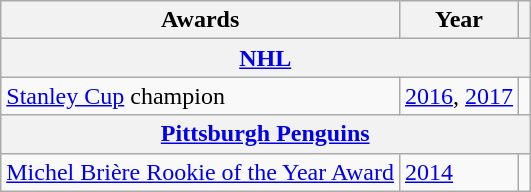<table class="wikitable">
<tr>
<th>Awards</th>
<th>Year</th>
<th></th>
</tr>
<tr>
<th colspan="3"><a href='#'>NHL</a></th>
</tr>
<tr>
<td><a href='#'>Stanley Cup</a> champion</td>
<td><a href='#'>2016</a>, <a href='#'>2017</a></td>
<td></td>
</tr>
<tr>
<th colspan="3"><a href='#'>Pittsburgh Penguins</a></th>
</tr>
<tr>
<td><a href='#'>Michel Brière Rookie of the Year Award</a></td>
<td><a href='#'>2014</a></td>
<td></td>
</tr>
</table>
